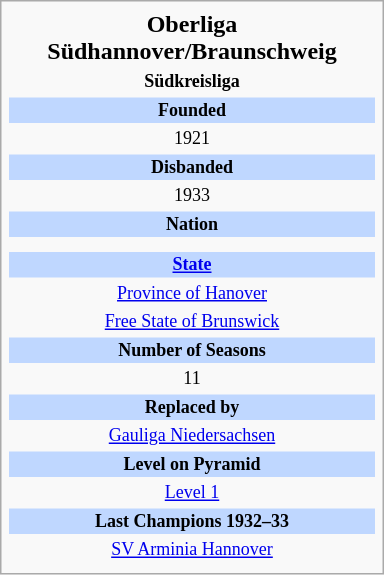<table class="infobox football" style="width: 16em; text-align: center;">
<tr>
<th style="font-size: 16px;">Oberliga Südhannover/Braunschweig</th>
</tr>
<tr>
<th style="font-size: 12px;">Südkreisliga</th>
</tr>
<tr>
<td style="font-size: 12px; background: #BFD7FF;"><strong>Founded</strong></td>
</tr>
<tr>
<td style="font-size: 12px;">1921</td>
</tr>
<tr>
<td style="font-size: 12px; background: #BFD7FF;"><strong>Disbanded</strong></td>
</tr>
<tr>
<td style="font-size: 12px;">1933</td>
</tr>
<tr>
<td style="font-size: 12px; background: #BFD7FF;"><strong>Nation</strong></td>
</tr>
<tr>
<td style="font-size: 12px;"></td>
</tr>
<tr>
<td style="font-size: 11px; line-height: 15px;"></td>
</tr>
<tr>
<td style="font-size: 12px; background: #BFD7FF;"><strong><a href='#'>State</a></strong></td>
</tr>
<tr>
<td style="font-size: 12px;"> <a href='#'>Province of Hanover</a></td>
</tr>
<tr>
<td style="font-size: 12px;"> <a href='#'>Free State of Brunswick</a></td>
</tr>
<tr>
<td style="font-size: 12px; background: #BFD7FF;"><strong>Number of Seasons</strong></td>
</tr>
<tr>
<td style="font-size: 12px;">11</td>
</tr>
<tr>
<td style="font-size: 12px; background: #BFD7FF;"><strong>Replaced by</strong></td>
</tr>
<tr>
<td style="font-size: 12px;"><a href='#'>Gauliga Niedersachsen</a></td>
</tr>
<tr>
<td style="font-size: 12px; background: #BFD7FF;"><strong>Level on Pyramid</strong></td>
</tr>
<tr>
<td style="font-size: 12px;"><a href='#'>Level 1</a></td>
</tr>
<tr>
<td style="font-size: 12px; background: #BFD7FF;"><strong>Last Champions 1932–33</strong></td>
</tr>
<tr>
<td style="font-size: 12px;"><a href='#'>SV Arminia Hannover</a></td>
</tr>
<tr>
</tr>
</table>
